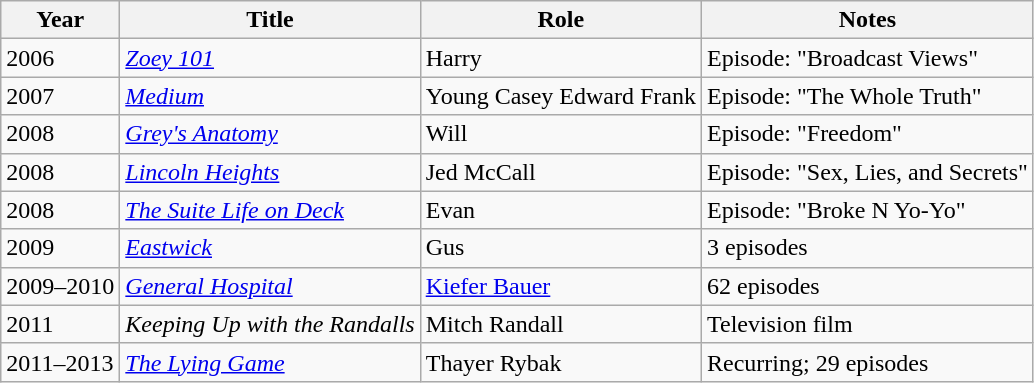<table class="wikitable sortable">
<tr>
<th>Year</th>
<th>Title</th>
<th>Role</th>
<th class="unsortable">Notes</th>
</tr>
<tr>
<td>2006</td>
<td><em><a href='#'>Zoey 101</a></em></td>
<td>Harry</td>
<td>Episode: "Broadcast Views"</td>
</tr>
<tr>
<td>2007</td>
<td><em><a href='#'>Medium</a></em></td>
<td>Young Casey Edward Frank</td>
<td>Episode: "The Whole Truth"</td>
</tr>
<tr>
<td>2008</td>
<td><em><a href='#'>Grey's Anatomy</a></em></td>
<td>Will</td>
<td>Episode: "Freedom"</td>
</tr>
<tr>
<td>2008</td>
<td><em><a href='#'>Lincoln Heights</a></em></td>
<td>Jed McCall</td>
<td>Episode: "Sex, Lies, and Secrets"</td>
</tr>
<tr>
<td>2008</td>
<td><em><a href='#'>The Suite Life on Deck</a></em></td>
<td>Evan</td>
<td>Episode: "Broke N Yo-Yo"</td>
</tr>
<tr>
<td>2009</td>
<td><em><a href='#'>Eastwick</a></em></td>
<td>Gus</td>
<td>3 episodes</td>
</tr>
<tr>
<td>2009–2010</td>
<td><em><a href='#'>General Hospital</a></em></td>
<td><a href='#'>Kiefer Bauer</a></td>
<td>62 episodes</td>
</tr>
<tr>
<td>2011</td>
<td><em>Keeping Up with the Randalls</em></td>
<td>Mitch Randall</td>
<td>Television film</td>
</tr>
<tr>
<td>2011–2013</td>
<td><em><a href='#'>The Lying Game</a></em></td>
<td>Thayer Rybak</td>
<td>Recurring; 29 episodes</td>
</tr>
</table>
